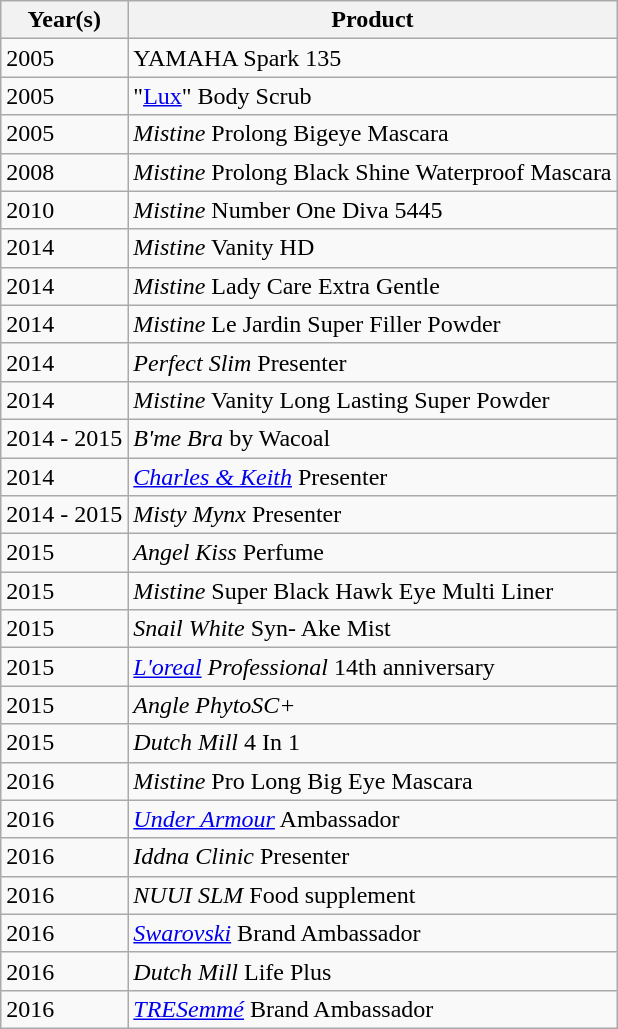<table class="wikitable">
<tr>
<th>Year(s)</th>
<th>Product</th>
</tr>
<tr>
<td>2005</td>
<td>YAMAHA Spark 135</td>
</tr>
<tr>
<td>2005</td>
<td>"<a href='#'>Lux</a>" Body Scrub</td>
</tr>
<tr>
<td>2005</td>
<td><em>Mistine</em> Prolong Bigeye Mascara</td>
</tr>
<tr>
<td>2008</td>
<td><em>Mistine</em> Prolong Black Shine Waterproof Mascara</td>
</tr>
<tr>
<td>2010</td>
<td><em>Mistine</em> Number One Diva 5445</td>
</tr>
<tr>
<td>2014</td>
<td><em>Mistine</em> Vanity HD</td>
</tr>
<tr>
<td>2014</td>
<td><em>Mistine</em> Lady Care Extra Gentle</td>
</tr>
<tr>
<td>2014</td>
<td><em>Mistine</em> Le Jardin Super Filler Powder</td>
</tr>
<tr>
<td>2014</td>
<td><em>Perfect Slim</em> Presenter</td>
</tr>
<tr>
<td>2014</td>
<td><em>Mistine</em> Vanity Long Lasting Super Powder</td>
</tr>
<tr>
<td>2014 - 2015</td>
<td><em>B'me Bra</em> by Wacoal</td>
</tr>
<tr>
<td>2014</td>
<td><em><a href='#'>Charles & Keith</a></em> Presenter</td>
</tr>
<tr>
<td>2014 - 2015</td>
<td><em>Misty Mynx</em> Presenter</td>
</tr>
<tr>
<td>2015</td>
<td><em>Angel Kiss</em> Perfume</td>
</tr>
<tr>
<td>2015</td>
<td><em>Mistine</em> Super Black Hawk Eye Multi Liner</td>
</tr>
<tr>
<td>2015</td>
<td><em>Snail White</em> Syn- Ake Mist</td>
</tr>
<tr>
<td>2015</td>
<td><em><a href='#'>L'oreal</a> Professional</em> 14th anniversary</td>
</tr>
<tr>
<td>2015</td>
<td><em>Angle PhytoSC+</em></td>
</tr>
<tr>
<td>2015</td>
<td><em>Dutch Mill</em> 4 In 1</td>
</tr>
<tr>
<td>2016</td>
<td><em>Mistine</em> Pro Long Big Eye Mascara</td>
</tr>
<tr>
<td>2016</td>
<td><em><a href='#'>Under Armour</a></em> Ambassador</td>
</tr>
<tr>
<td>2016</td>
<td><em>Iddna Clinic</em> Presenter</td>
</tr>
<tr>
<td>2016</td>
<td><em>NUUI SLM</em> Food supplement</td>
</tr>
<tr>
<td>2016</td>
<td><em><a href='#'>Swarovski</a></em> Brand Ambassador</td>
</tr>
<tr>
<td>2016</td>
<td><em>Dutch Mill</em> Life Plus</td>
</tr>
<tr>
<td>2016</td>
<td><em><a href='#'>TRESemmé</a></em> Brand Ambassador</td>
</tr>
</table>
